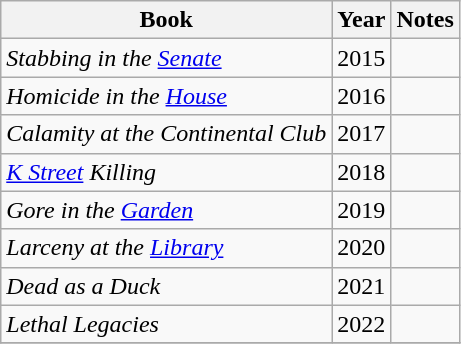<table class="wikitable">
<tr>
<th>Book</th>
<th>Year</th>
<th>Notes</th>
</tr>
<tr>
<td><em>Stabbing in the <a href='#'>Senate</a></em></td>
<td>2015</td>
<td></td>
</tr>
<tr>
<td><em>Homicide in the <a href='#'>House</a></em></td>
<td>2016</td>
<td></td>
</tr>
<tr>
<td><em>Calamity at the Continental Club</em></td>
<td>2017</td>
<td></td>
</tr>
<tr>
<td><em><a href='#'>K Street</a> Killing</em></td>
<td>2018</td>
<td></td>
</tr>
<tr>
<td><em>Gore in the <a href='#'>Garden</a></em></td>
<td>2019</td>
<td></td>
</tr>
<tr>
<td><em>Larceny at the <a href='#'>Library</a></em></td>
<td>2020</td>
<td></td>
</tr>
<tr>
<td><em>Dead as a Duck</em></td>
<td>2021</td>
<td></td>
</tr>
<tr>
<td><em>Lethal Legacies</em></td>
<td>2022</td>
<td></td>
</tr>
<tr>
</tr>
</table>
